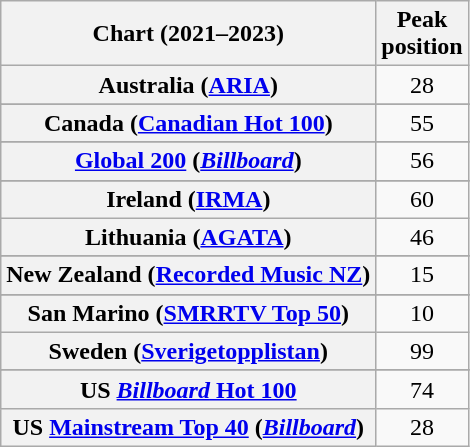<table class="wikitable sortable plainrowheaders" style="text-align:center">
<tr>
<th scope="col">Chart (2021–2023)</th>
<th scope="col">Peak<br>position</th>
</tr>
<tr>
<th scope="row">Australia (<a href='#'>ARIA</a>)</th>
<td>28</td>
</tr>
<tr>
</tr>
<tr>
</tr>
<tr>
<th scope="row">Canada (<a href='#'>Canadian Hot 100</a>)</th>
<td>55</td>
</tr>
<tr>
</tr>
<tr>
<th scope="row"><a href='#'>Global 200</a> (<em><a href='#'>Billboard</a></em>)</th>
<td>56</td>
</tr>
<tr>
</tr>
<tr>
<th scope="row">Ireland (<a href='#'>IRMA</a>)</th>
<td>60</td>
</tr>
<tr>
<th scope="row">Lithuania (<a href='#'>AGATA</a>)</th>
<td>46</td>
</tr>
<tr>
</tr>
<tr>
<th scope="row">New Zealand (<a href='#'>Recorded Music NZ</a>)</th>
<td>15</td>
</tr>
<tr>
</tr>
<tr>
</tr>
<tr>
<th scope="row">San Marino (<a href='#'>SMRRTV Top 50</a>)</th>
<td>10</td>
</tr>
<tr>
<th scope="row">Sweden (<a href='#'>Sverigetopplistan</a>)</th>
<td>99</td>
</tr>
<tr>
</tr>
<tr>
</tr>
<tr>
<th scope="row">US <a href='#'><em>Billboard</em> Hot 100</a></th>
<td>74</td>
</tr>
<tr>
<th scope="row">US <a href='#'>Mainstream Top 40</a> (<em><a href='#'>Billboard</a></em>)</th>
<td>28</td>
</tr>
</table>
